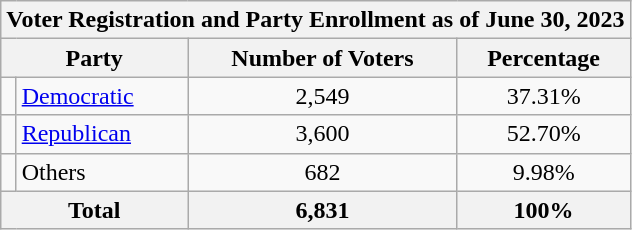<table class=wikitable>
<tr>
<th colspan = 6>Voter Registration and Party Enrollment as of June 30, 2023</th>
</tr>
<tr>
<th colspan = 2>Party</th>
<th>Number of Voters</th>
<th>Percentage</th>
</tr>
<tr>
<td></td>
<td><a href='#'>Democratic</a></td>
<td align = center>2,549</td>
<td align = center>37.31%</td>
</tr>
<tr>
<td></td>
<td><a href='#'>Republican</a></td>
<td align = center>3,600</td>
<td align = center>52.70%</td>
</tr>
<tr>
<td></td>
<td>Others</td>
<td align = center>682</td>
<td align = center>9.98%</td>
</tr>
<tr>
<th colspan = 2>Total</th>
<th align = center>6,831</th>
<th align = center>100%</th>
</tr>
</table>
